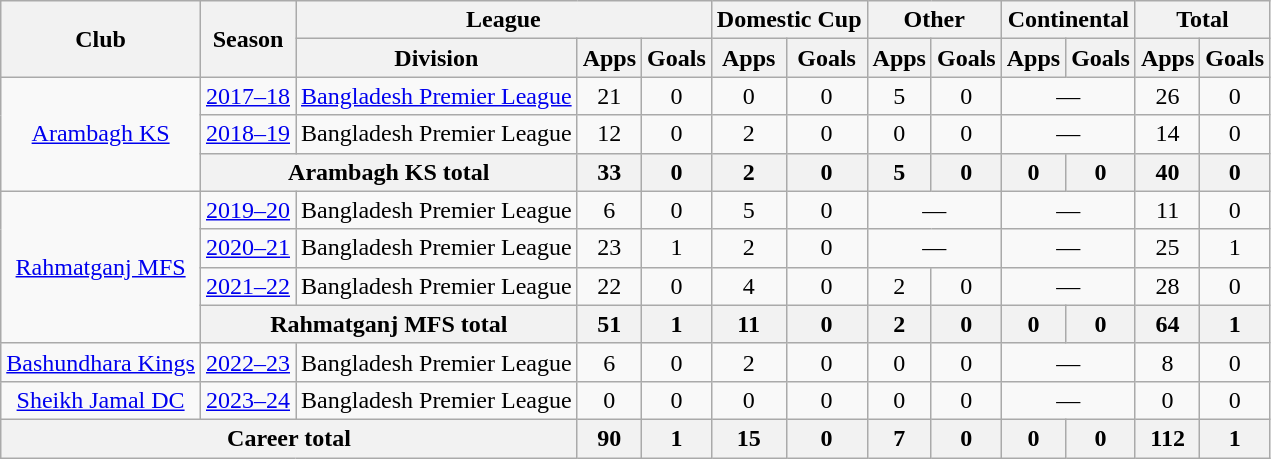<table class="wikitable" style="text-align:center">
<tr>
<th rowspan="2">Club</th>
<th rowspan="2">Season</th>
<th colspan="3">League</th>
<th colspan="2">Domestic Cup</th>
<th colspan="2">Other</th>
<th colspan="2">Continental</th>
<th colspan="2">Total</th>
</tr>
<tr>
<th>Division</th>
<th>Apps</th>
<th>Goals</th>
<th>Apps</th>
<th>Goals</th>
<th>Apps</th>
<th>Goals</th>
<th>Apps</th>
<th>Goals</th>
<th>Apps</th>
<th>Goals</th>
</tr>
<tr>
<td rowspan=3><a href='#'>Arambagh KS</a></td>
<td><a href='#'>2017–18</a></td>
<td><a href='#'>Bangladesh Premier League</a></td>
<td>21</td>
<td>0</td>
<td>0</td>
<td>0</td>
<td>5</td>
<td>0</td>
<td colspan="2">—</td>
<td>26</td>
<td>0</td>
</tr>
<tr>
<td><a href='#'>2018–19</a></td>
<td>Bangladesh Premier League</td>
<td>12</td>
<td>0</td>
<td>2</td>
<td>0</td>
<td>0</td>
<td>0</td>
<td colspan="2">—</td>
<td>14</td>
<td>0</td>
</tr>
<tr>
<th colspan="2"><strong>Arambagh KS total</strong></th>
<th>33</th>
<th>0</th>
<th>2</th>
<th>0</th>
<th>5</th>
<th>0</th>
<th>0</th>
<th>0</th>
<th>40</th>
<th>0</th>
</tr>
<tr>
<td rowspan=4><a href='#'>Rahmatganj MFS</a></td>
<td><a href='#'>2019–20</a></td>
<td>Bangladesh Premier League</td>
<td>6</td>
<td>0</td>
<td>5</td>
<td>0</td>
<td colspan="2">—</td>
<td colspan="2">—</td>
<td>11</td>
<td>0</td>
</tr>
<tr>
<td><a href='#'>2020–21</a></td>
<td>Bangladesh Premier League</td>
<td>23</td>
<td>1</td>
<td>2</td>
<td>0</td>
<td colspan="2">—</td>
<td colspan="2">—</td>
<td>25</td>
<td>1</td>
</tr>
<tr>
<td><a href='#'>2021–22</a></td>
<td>Bangladesh Premier League</td>
<td>22</td>
<td>0</td>
<td>4</td>
<td>0</td>
<td>2</td>
<td>0</td>
<td colspan="2">—</td>
<td>28</td>
<td>0</td>
</tr>
<tr>
<th colspan="2"><strong>Rahmatganj MFS total</strong></th>
<th>51</th>
<th>1</th>
<th>11</th>
<th>0</th>
<th>2</th>
<th>0</th>
<th>0</th>
<th>0</th>
<th>64</th>
<th>1</th>
</tr>
<tr>
<td><a href='#'>Bashundhara Kings</a></td>
<td><a href='#'>2022–23</a></td>
<td>Bangladesh Premier League</td>
<td>6</td>
<td>0</td>
<td>2</td>
<td>0</td>
<td>0</td>
<td>0</td>
<td colspan="2">—</td>
<td>8</td>
<td>0</td>
</tr>
<tr>
<td><a href='#'>Sheikh Jamal DC</a></td>
<td><a href='#'>2023–24</a></td>
<td>Bangladesh Premier League</td>
<td>0</td>
<td>0</td>
<td>0</td>
<td>0</td>
<td>0</td>
<td>0</td>
<td colspan="2">—</td>
<td>0</td>
<td>0</td>
</tr>
<tr>
<th colspan="3">Career total</th>
<th>90</th>
<th>1</th>
<th>15</th>
<th>0</th>
<th>7</th>
<th>0</th>
<th>0</th>
<th>0</th>
<th>112</th>
<th>1</th>
</tr>
</table>
